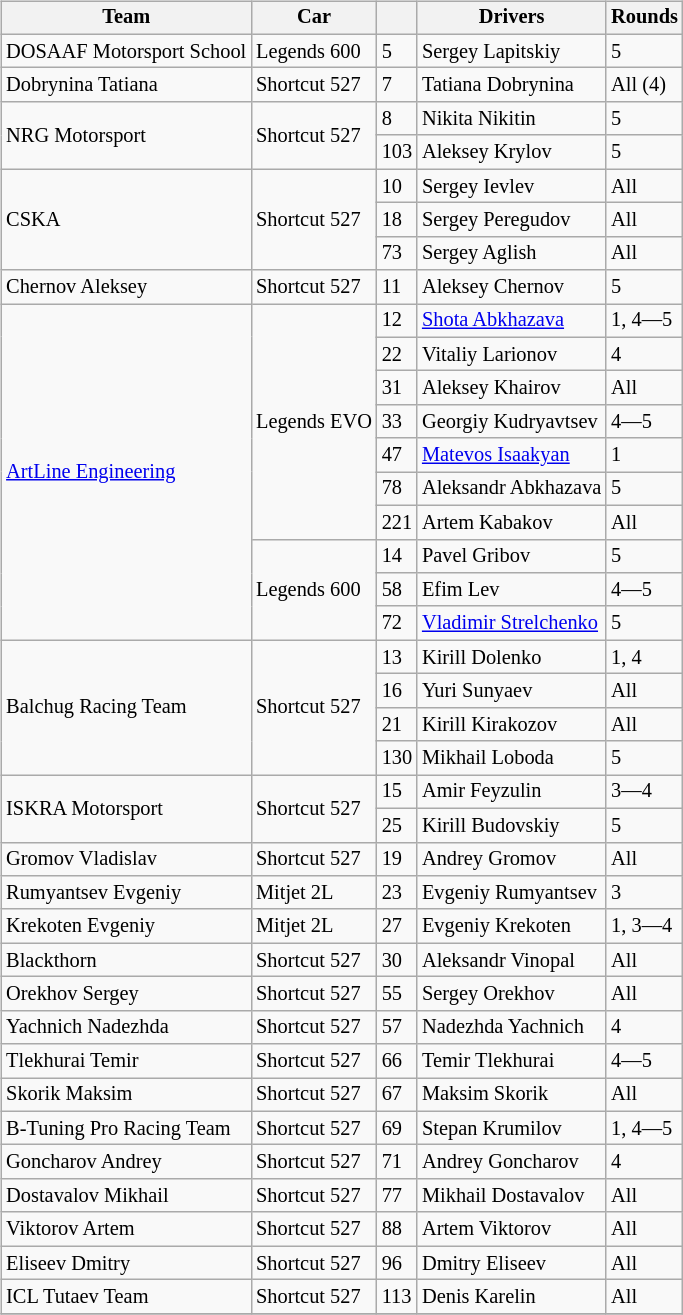<table>
<tr>
<td><br><table class="wikitable" style="font-size: 85%">
<tr>
<th>Team</th>
<th>Car</th>
<th></th>
<th>Drivers</th>
<th>Rounds</th>
</tr>
<tr>
<td>DOSAAF Motorsport School</td>
<td>Legends 600</td>
<td>5</td>
<td>Sergey Lapitskiy</td>
<td>5</td>
</tr>
<tr>
<td>Dobrynina Tatiana</td>
<td>Shortcut 527</td>
<td>7</td>
<td>Tatiana Dobrynina</td>
<td>All (4)</td>
</tr>
<tr>
<td rowspan=2>NRG Motorsport</td>
<td rowspan=2>Shortcut 527</td>
<td>8</td>
<td>Nikita Nikitin</td>
<td>5</td>
</tr>
<tr>
<td>103</td>
<td>Aleksey Krylov</td>
<td>5</td>
</tr>
<tr>
<td rowspan=3>CSKA</td>
<td rowspan=3>Shortcut 527</td>
<td>10</td>
<td>Sergey Ievlev</td>
<td>All</td>
</tr>
<tr>
<td>18</td>
<td>Sergey Peregudov</td>
<td>All</td>
</tr>
<tr>
<td>73</td>
<td>Sergey Aglish</td>
<td>All</td>
</tr>
<tr>
<td>Chernov Aleksey</td>
<td>Shortcut 527</td>
<td>11</td>
<td>Aleksey Chernov</td>
<td>5</td>
</tr>
<tr>
<td rowspan=10><a href='#'>ArtLine Engineering</a></td>
<td rowspan=7>Legends EVO</td>
<td>12</td>
<td><a href='#'>Shota Abkhazava</a></td>
<td>1, 4—5</td>
</tr>
<tr>
<td>22</td>
<td>Vitaliy Larionov</td>
<td>4</td>
</tr>
<tr>
<td>31</td>
<td>Aleksey Khairov</td>
<td>All</td>
</tr>
<tr>
<td>33</td>
<td>Georgiy Kudryavtsev</td>
<td>4—5</td>
</tr>
<tr>
<td>47</td>
<td><a href='#'>Matevos Isaakyan</a></td>
<td>1</td>
</tr>
<tr>
<td>78</td>
<td>Aleksandr Abkhazava</td>
<td>5</td>
</tr>
<tr>
<td>221</td>
<td>Artem Kabakov</td>
<td>All</td>
</tr>
<tr>
<td rowspan=3>Legends 600</td>
<td>14</td>
<td>Pavel Gribov</td>
<td>5</td>
</tr>
<tr>
<td>58</td>
<td>Efim Lev</td>
<td>4—5</td>
</tr>
<tr>
<td>72</td>
<td><a href='#'>Vladimir Strelchenko</a></td>
<td>5</td>
</tr>
<tr>
<td rowspan=4>Balchug Racing Team</td>
<td rowspan=4>Shortcut 527</td>
<td>13</td>
<td>Kirill Dolenko</td>
<td>1, 4</td>
</tr>
<tr>
<td>16</td>
<td>Yuri Sunyaev</td>
<td>All</td>
</tr>
<tr>
<td>21</td>
<td>Kirill Kirakozov</td>
<td>All</td>
</tr>
<tr>
<td>130</td>
<td>Mikhail Loboda</td>
<td>5</td>
</tr>
<tr>
<td rowspan=2>ISKRA Motorsport</td>
<td rowspan=2>Shortcut 527</td>
<td>15</td>
<td>Amir Feyzulin</td>
<td>3—4</td>
</tr>
<tr>
<td>25</td>
<td>Kirill Budovskiy</td>
<td>5</td>
</tr>
<tr>
<td>Gromov Vladislav</td>
<td>Shortcut 527</td>
<td>19</td>
<td>Andrey Gromov</td>
<td>All</td>
</tr>
<tr>
<td>Rumyantsev Evgeniy</td>
<td>Mitjet 2L</td>
<td>23</td>
<td>Evgeniy Rumyantsev</td>
<td>3</td>
</tr>
<tr>
<td>Krekoten Evgeniy</td>
<td>Mitjet 2L</td>
<td>27</td>
<td>Evgeniy Krekoten</td>
<td>1, 3—4</td>
</tr>
<tr>
<td>Blackthorn</td>
<td>Shortcut 527</td>
<td>30</td>
<td>Aleksandr Vinopal</td>
<td>All</td>
</tr>
<tr>
<td>Orekhov Sergey</td>
<td>Shortcut 527</td>
<td>55</td>
<td>Sergey Orekhov</td>
<td>All</td>
</tr>
<tr>
<td>Yachnich Nadezhda</td>
<td>Shortcut 527</td>
<td>57</td>
<td>Nadezhda Yachnich</td>
<td>4</td>
</tr>
<tr>
<td>Tlekhurai Temir</td>
<td>Shortcut 527</td>
<td>66</td>
<td>Temir Tlekhurai</td>
<td>4—5</td>
</tr>
<tr>
<td>Skorik Maksim</td>
<td>Shortcut 527</td>
<td>67</td>
<td>Maksim Skorik</td>
<td>All</td>
</tr>
<tr>
<td>B-Tuning Pro Racing Team</td>
<td>Shortcut 527</td>
<td>69</td>
<td>Stepan Krumilov</td>
<td>1, 4—5</td>
</tr>
<tr>
<td>Goncharov Andrey</td>
<td>Shortcut 527</td>
<td>71</td>
<td>Andrey Goncharov</td>
<td>4</td>
</tr>
<tr>
<td>Dostavalov Mikhail</td>
<td>Shortcut 527</td>
<td>77</td>
<td>Mikhail Dostavalov</td>
<td>All</td>
</tr>
<tr>
<td>Viktorov Artem</td>
<td>Shortcut 527</td>
<td>88</td>
<td>Artem Viktorov</td>
<td>All</td>
</tr>
<tr>
<td>Eliseev Dmitry</td>
<td>Shortcut 527</td>
<td>96</td>
<td>Dmitry Eliseev</td>
<td>All</td>
</tr>
<tr>
<td>ICL Tutaev Team</td>
<td>Shortcut 527</td>
<td>113</td>
<td>Denis Karelin</td>
<td>All</td>
</tr>
<tr>
</tr>
</table>
</td>
<td valign="top"></td>
</tr>
</table>
